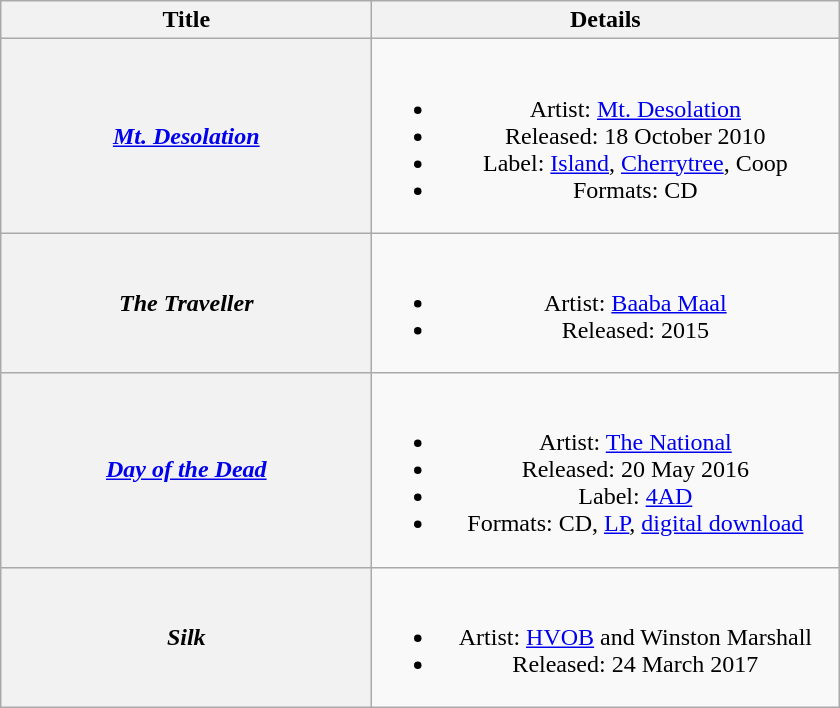<table class="wikitable plainrowheaders" style="text-align:center;">
<tr>
<th scope="col" style="width:15em;">Title</th>
<th scope="col" style="width:19em;">Details</th>
</tr>
<tr>
<th scope="row"><em><a href='#'>Mt. Desolation</a></em></th>
<td><br><ul><li>Artist: <a href='#'>Mt. Desolation</a></li><li>Released: 18 October 2010</li><li>Label: <a href='#'>Island</a>, <a href='#'>Cherrytree</a>, Coop</li><li>Formats: CD</li></ul></td>
</tr>
<tr>
<th scope="row"><em>The Traveller</em></th>
<td><br><ul><li>Artist: <a href='#'>Baaba Maal</a></li><li>Released: 2015</li></ul></td>
</tr>
<tr>
<th scope="row"><em><a href='#'>Day of the Dead</a></em></th>
<td><br><ul><li>Artist: <a href='#'>The National</a></li><li>Released: 20 May 2016</li><li>Label: <a href='#'>4AD</a></li><li>Formats: CD, <a href='#'>LP</a>, <a href='#'>digital download</a></li></ul></td>
</tr>
<tr>
<th scope="row"><em>Silk</em></th>
<td><br><ul><li>Artist: <a href='#'>HVOB</a> and Winston Marshall</li><li>Released: 24 March 2017</li></ul></td>
</tr>
</table>
